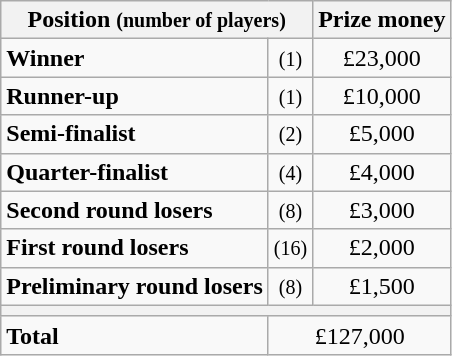<table class="wikitable">
<tr>
<th colspan="2">Position <small>(number of players)</small></th>
<th>Prize money</th>
</tr>
<tr>
<td><strong>Winner</strong></td>
<td align="center"><small>(1)</small></td>
<td align="center">£23,000</td>
</tr>
<tr>
<td><strong>Runner-up</strong></td>
<td align="center"><small>(1)</small></td>
<td align="center">£10,000</td>
</tr>
<tr>
<td><strong>Semi-finalist</strong></td>
<td align="center"><small>(2)</small></td>
<td align="center">£5,000</td>
</tr>
<tr>
<td><strong>Quarter-finalist</strong></td>
<td align="center"><small>(4)</small></td>
<td align="center">£4,000</td>
</tr>
<tr>
<td><strong>Second round losers</strong></td>
<td align="center"><small>(8)</small></td>
<td align="center">£3,000</td>
</tr>
<tr>
<td><strong>First round losers</strong></td>
<td align="center"><small>(16)</small></td>
<td align="center">£2,000</td>
</tr>
<tr>
<td><strong>Preliminary round losers</strong></td>
<td align="center"><small>(8)</small></td>
<td align="center">£1,500</td>
</tr>
<tr>
<th colspan="3"></th>
</tr>
<tr>
<td><strong>Total</strong></td>
<td colspan="2" align="center">£127,000</td>
</tr>
</table>
